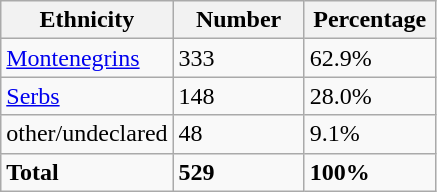<table class="wikitable">
<tr>
<th width="100px">Ethnicity</th>
<th width="80px">Number</th>
<th width="80px">Percentage</th>
</tr>
<tr>
<td><a href='#'>Montenegrins</a></td>
<td>333</td>
<td>62.9%</td>
</tr>
<tr>
<td><a href='#'>Serbs</a></td>
<td>148</td>
<td>28.0%</td>
</tr>
<tr>
<td>other/undeclared</td>
<td>48</td>
<td>9.1%</td>
</tr>
<tr>
<td><strong>Total</strong></td>
<td><strong>529</strong></td>
<td><strong>100%</strong></td>
</tr>
</table>
